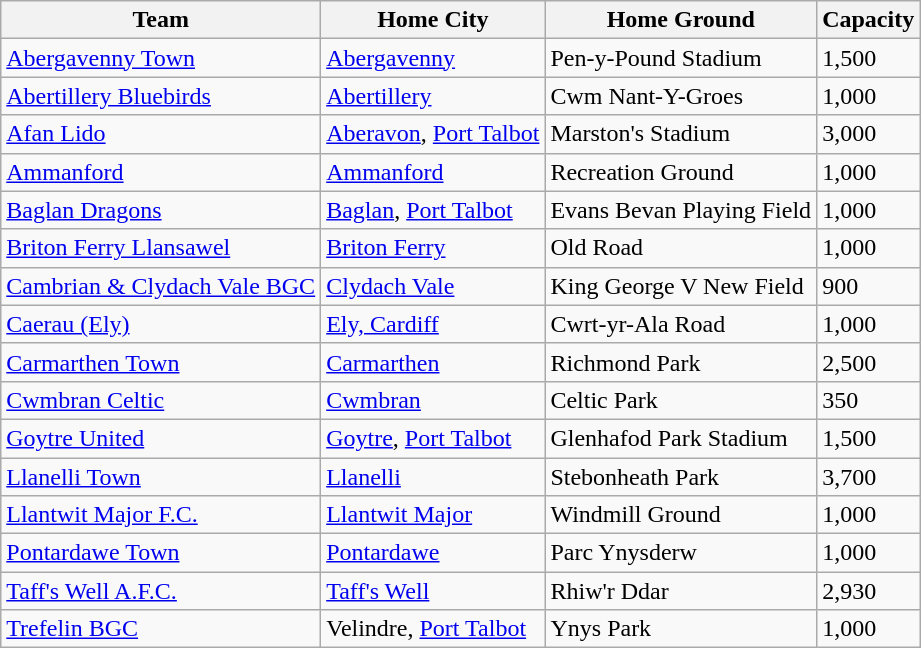<table class="wikitable sortable">
<tr>
<th>Team</th>
<th>Home City</th>
<th>Home Ground</th>
<th>Capacity</th>
</tr>
<tr>
<td><a href='#'>Abergavenny Town</a></td>
<td><a href='#'>Abergavenny</a></td>
<td>Pen-y-Pound Stadium</td>
<td>1,500</td>
</tr>
<tr>
<td><a href='#'>Abertillery Bluebirds</a></td>
<td><a href='#'>Abertillery</a></td>
<td>Cwm Nant-Y-Groes</td>
<td>1,000</td>
</tr>
<tr>
<td><a href='#'>Afan Lido</a></td>
<td><a href='#'>Aberavon</a>, <a href='#'>Port Talbot</a></td>
<td>Marston's Stadium</td>
<td>3,000</td>
</tr>
<tr>
<td><a href='#'>Ammanford</a></td>
<td><a href='#'>Ammanford</a></td>
<td>Recreation Ground</td>
<td>1,000</td>
</tr>
<tr>
<td><a href='#'>Baglan Dragons</a></td>
<td><a href='#'>Baglan</a>, <a href='#'>Port Talbot</a></td>
<td>Evans Bevan Playing Field</td>
<td>1,000</td>
</tr>
<tr>
<td><a href='#'>Briton Ferry Llansawel</a></td>
<td><a href='#'>Briton Ferry</a></td>
<td>Old Road</td>
<td>1,000</td>
</tr>
<tr>
<td><a href='#'>Cambrian & Clydach Vale BGC</a></td>
<td><a href='#'>Clydach Vale</a></td>
<td>King George V New Field</td>
<td>900</td>
</tr>
<tr>
<td><a href='#'>Caerau (Ely)</a></td>
<td><a href='#'>Ely, Cardiff</a></td>
<td>Cwrt-yr-Ala Road</td>
<td>1,000</td>
</tr>
<tr>
<td><a href='#'>Carmarthen Town</a></td>
<td><a href='#'>Carmarthen</a></td>
<td>Richmond Park</td>
<td>2,500</td>
</tr>
<tr>
<td><a href='#'>Cwmbran Celtic</a></td>
<td><a href='#'>Cwmbran</a></td>
<td>Celtic Park</td>
<td>350</td>
</tr>
<tr>
<td><a href='#'>Goytre United</a></td>
<td><a href='#'>Goytre</a>, <a href='#'>Port Talbot</a></td>
<td>Glenhafod Park Stadium</td>
<td>1,500</td>
</tr>
<tr>
<td><a href='#'>Llanelli Town</a></td>
<td><a href='#'>Llanelli</a></td>
<td>Stebonheath Park</td>
<td>3,700</td>
</tr>
<tr>
<td><a href='#'>Llantwit Major F.C.</a></td>
<td><a href='#'>Llantwit Major</a></td>
<td>Windmill Ground</td>
<td>1,000</td>
</tr>
<tr>
<td><a href='#'>Pontardawe Town</a></td>
<td><a href='#'>Pontardawe</a></td>
<td>Parc Ynysderw</td>
<td>1,000</td>
</tr>
<tr>
<td><a href='#'>Taff's Well A.F.C.</a></td>
<td><a href='#'>Taff's Well</a></td>
<td>Rhiw'r Ddar</td>
<td>2,930</td>
</tr>
<tr>
<td><a href='#'>Trefelin BGC</a></td>
<td>Velindre, <a href='#'>Port Talbot</a></td>
<td>Ynys Park</td>
<td>1,000</td>
</tr>
</table>
